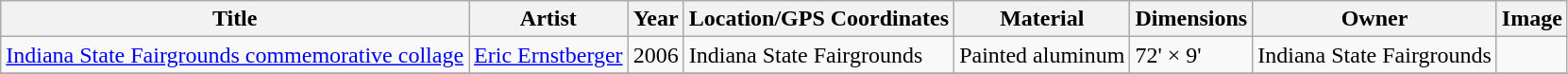<table class="wikitable sortable">
<tr>
<th>Title</th>
<th>Artist</th>
<th>Year</th>
<th>Location/GPS Coordinates</th>
<th>Material</th>
<th>Dimensions</th>
<th>Owner</th>
<th>Image</th>
</tr>
<tr>
<td><a href='#'>Indiana State Fairgrounds commemorative collage</a></td>
<td><a href='#'>Eric Ernstberger</a></td>
<td>2006</td>
<td>Indiana State Fairgrounds </td>
<td>Painted aluminum</td>
<td>72' × 9'</td>
<td>Indiana State Fairgrounds</td>
<td></td>
</tr>
<tr>
</tr>
</table>
